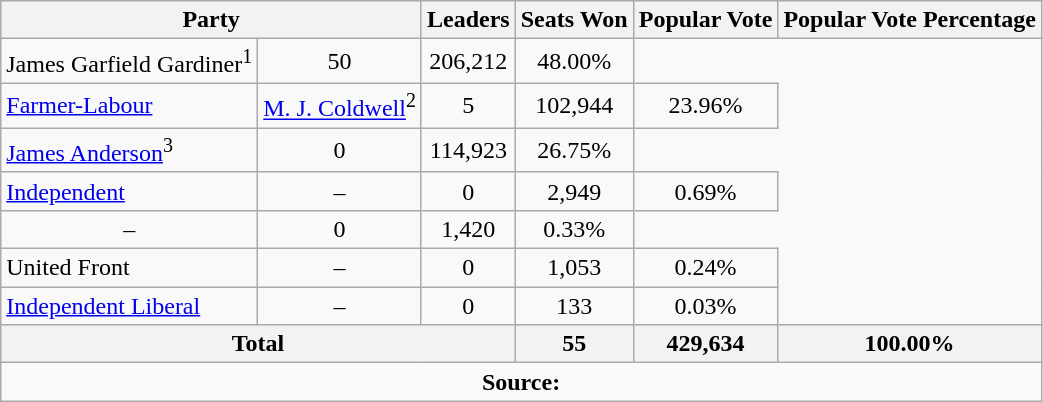<table class="wikitable">
<tr>
<th colspan="2">Party</th>
<th>Leaders</th>
<th>Seats Won</th>
<th>Popular Vote</th>
<th>Popular Vote Percentage</th>
</tr>
<tr>
<td>James Garfield Gardiner<sup>1</sup></td>
<td align=center>50</td>
<td align=center>206,212</td>
<td align=center>48.00%</td>
</tr>
<tr>
<td><a href='#'>Farmer-Labour</a></td>
<td><a href='#'>M. J. Coldwell</a><sup>2</sup></td>
<td align=center>5</td>
<td align=center>102,944</td>
<td align=center>23.96%</td>
</tr>
<tr>
<td><a href='#'>James Anderson</a><sup>3</sup></td>
<td align=center>0</td>
<td align=center>114,923</td>
<td align=center>26.75%</td>
</tr>
<tr>
<td><a href='#'>Independent</a></td>
<td align=center>–</td>
<td align=center>0</td>
<td align=center>2,949</td>
<td align=center>0.69%</td>
</tr>
<tr>
<td align=center>–</td>
<td align=center>0</td>
<td align=center>1,420</td>
<td align=center>0.33%</td>
</tr>
<tr>
<td>United Front</td>
<td align=center>–</td>
<td align=center>0</td>
<td align=center>1,053</td>
<td align=center>0.24%</td>
</tr>
<tr>
<td><a href='#'>Independent Liberal</a></td>
<td align=center>–</td>
<td align=center>0</td>
<td align=center>133</td>
<td align=center>0.03%</td>
</tr>
<tr>
<th colspan=3>Total</th>
<th>55</th>
<th>429,634</th>
<th>100.00%</th>
</tr>
<tr>
<td align="center" colspan=6><strong>Source:</strong>  </td>
</tr>
</table>
